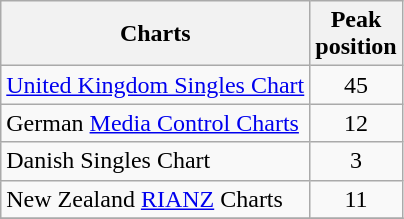<table class="wikitable sortable">
<tr>
<th>Charts</th>
<th>Peak<br>position</th>
</tr>
<tr>
<td><a href='#'>United Kingdom Singles Chart</a></td>
<td align= "center">45</td>
</tr>
<tr>
<td>German <a href='#'>Media Control Charts</a></td>
<td align= "center">12</td>
</tr>
<tr>
<td>Danish Singles Chart</td>
<td align= "center">3</td>
</tr>
<tr>
<td>New Zealand <a href='#'>RIANZ</a> Charts</td>
<td align= "center">11</td>
</tr>
<tr>
</tr>
</table>
